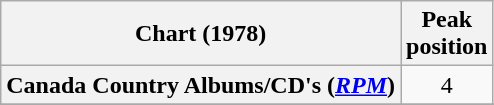<table class="wikitable sortable plainrowheaders" style="text-align:center">
<tr>
<th scope="col">Chart (1978)</th>
<th scope="col">Peak<br> position</th>
</tr>
<tr>
<th scope="row">Canada Country Albums/CD's (<em><a href='#'>RPM</a></em>)</th>
<td>4</td>
</tr>
<tr>
</tr>
<tr>
</tr>
</table>
